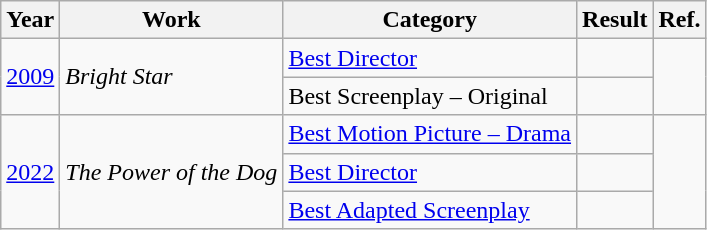<table class="wikitable">
<tr>
<th>Year</th>
<th>Work</th>
<th>Category</th>
<th>Result</th>
<th>Ref.</th>
</tr>
<tr>
<td rowspan="2"><a href='#'>2009</a></td>
<td rowspan="2"><em>Bright Star</em></td>
<td><a href='#'>Best Director</a></td>
<td></td>
<td rowspan="2"></td>
</tr>
<tr>
<td>Best Screenplay – Original</td>
<td></td>
</tr>
<tr>
<td rowspan="3"><a href='#'>2022</a></td>
<td rowspan="3"><em>The Power of the Dog</em></td>
<td><a href='#'>Best Motion Picture – Drama</a></td>
<td></td>
<td rowspan="3"></td>
</tr>
<tr>
<td><a href='#'>Best Director</a></td>
<td></td>
</tr>
<tr>
<td><a href='#'>Best Adapted Screenplay</a></td>
<td></td>
</tr>
</table>
